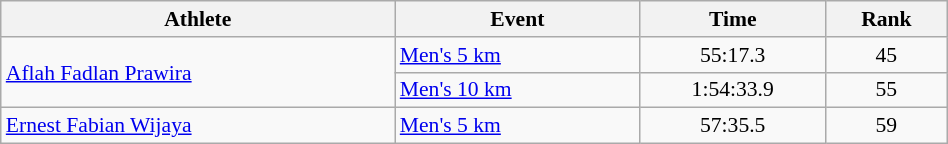<table class="wikitable" style="text-align:center; font-size:90%; width:50%;">
<tr>
<th>Athlete</th>
<th>Event</th>
<th>Time</th>
<th>Rank</th>
</tr>
<tr>
<td align=left rowspan=2><a href='#'>Aflah Fadlan Prawira</a></td>
<td align=left><a href='#'>Men's 5 km</a></td>
<td>55:17.3</td>
<td>45</td>
</tr>
<tr>
<td align=left><a href='#'>Men's 10 km</a></td>
<td>1:54:33.9</td>
<td>55</td>
</tr>
<tr>
<td align=left><a href='#'>Ernest Fabian Wijaya</a></td>
<td align=left><a href='#'>Men's 5 km</a></td>
<td>57:35.5</td>
<td>59</td>
</tr>
</table>
